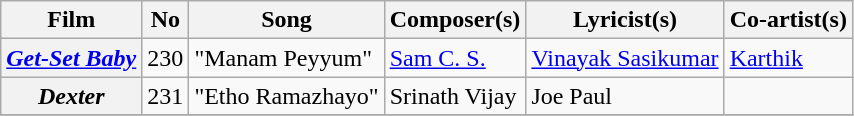<table class="wikitable">
<tr>
<th>Film</th>
<th>No</th>
<th>Song</th>
<th>Composer(s)</th>
<th>Lyricist(s)</th>
<th>Co-artist(s)</th>
</tr>
<tr>
<th><em><a href='#'>Get-Set Baby</a></em></th>
<td>230</td>
<td>"Manam Peyyum"</td>
<td><a href='#'>Sam C. S.</a></td>
<td><a href='#'>Vinayak Sasikumar</a></td>
<td><a href='#'>Karthik</a></td>
</tr>
<tr>
<th><em>Dexter</em></th>
<td>231</td>
<td>"Etho Ramazhayo"</td>
<td>Srinath Vijay</td>
<td>Joe Paul</td>
<td></td>
</tr>
<tr>
</tr>
</table>
